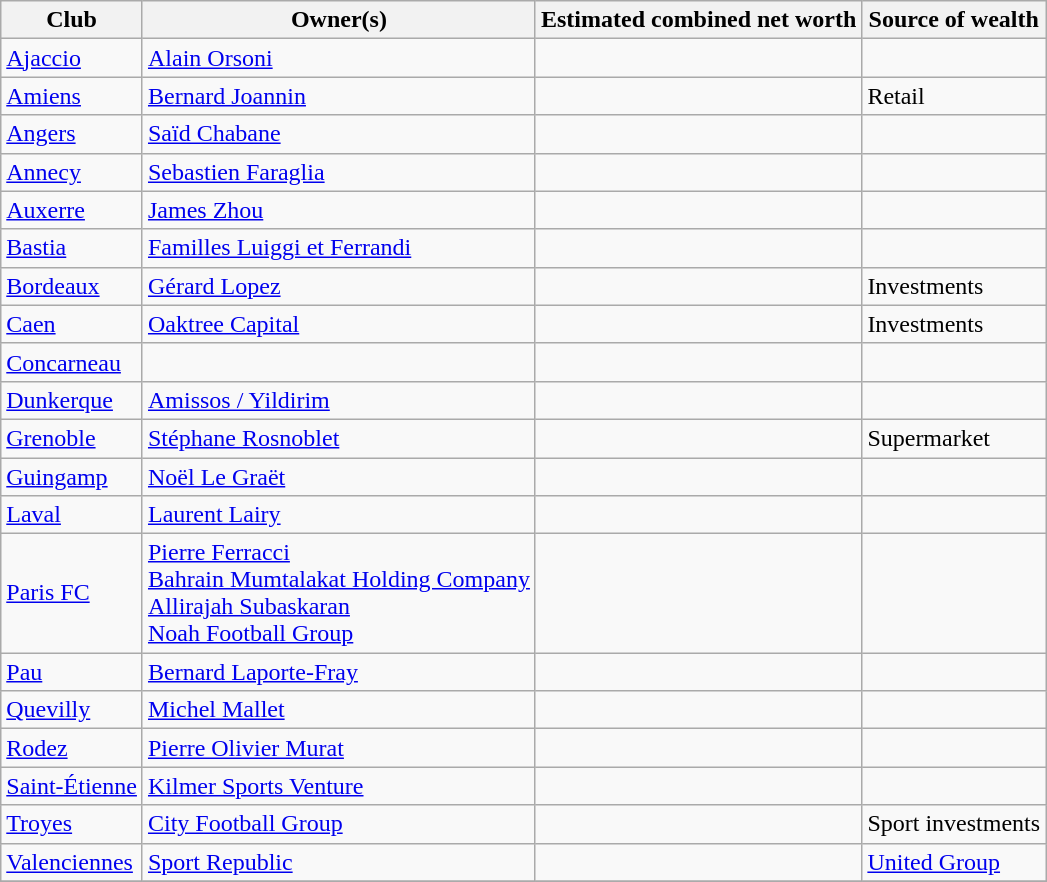<table class="wikitable sortable">
<tr>
<th>Club</th>
<th>Owner(s)</th>
<th>Estimated combined net worth</th>
<th>Source of wealth</th>
</tr>
<tr>
<td><a href='#'>Ajaccio</a></td>
<td> <a href='#'>Alain Orsoni</a></td>
<td></td>
<td></td>
</tr>
<tr>
<td><a href='#'>Amiens</a></td>
<td> <a href='#'>Bernard Joannin</a></td>
<td></td>
<td>Retail</td>
</tr>
<tr>
<td><a href='#'>Angers</a></td>
<td> <a href='#'>Saïd Chabane</a></td>
<td></td>
<td></td>
</tr>
<tr>
<td><a href='#'>Annecy</a></td>
<td> <a href='#'>Sebastien Faraglia</a></td>
<td></td>
<td></td>
</tr>
<tr>
<td><a href='#'>Auxerre</a></td>
<td> <a href='#'>James Zhou</a></td>
<td></td>
<td></td>
</tr>
<tr>
<td><a href='#'>Bastia</a></td>
<td> <a href='#'>Familles Luiggi et Ferrandi</a></td>
<td></td>
<td></td>
</tr>
<tr>
<td><a href='#'>Bordeaux</a></td>
<td>  <a href='#'>Gérard Lopez</a></td>
<td></td>
<td>Investments</td>
</tr>
<tr>
<td><a href='#'>Caen</a></td>
<td> <a href='#'>Oaktree Capital</a></td>
<td></td>
<td>Investments</td>
</tr>
<tr>
<td><a href='#'>Concarneau</a></td>
<td></td>
<td></td>
<td></td>
</tr>
<tr>
<td><a href='#'>Dunkerque</a></td>
<td> <a href='#'>Amissos / Yildirim</a></td>
<td></td>
<td></td>
</tr>
<tr>
<td><a href='#'>Grenoble</a></td>
<td> <a href='#'>Stéphane Rosnoblet</a></td>
<td></td>
<td>Supermarket</td>
</tr>
<tr>
<td><a href='#'>Guingamp</a></td>
<td> <a href='#'>Noël Le Graët</a></td>
<td></td>
<td></td>
</tr>
<tr>
<td><a href='#'>Laval</a></td>
<td> <a href='#'>Laurent Lairy</a></td>
<td></td>
<td></td>
</tr>
<tr>
<td><a href='#'>Paris FC</a></td>
<td> <a href='#'>Pierre Ferracci</a><br> <a href='#'>Bahrain Mumtalakat Holding Company</a><br> <a href='#'>Allirajah Subaskaran</a><br> <a href='#'>Noah Football Group</a></td>
<td></td>
<td></td>
</tr>
<tr>
<td><a href='#'>Pau</a></td>
<td> <a href='#'>Bernard Laporte-Fray</a></td>
<td></td>
<td></td>
</tr>
<tr>
<td><a href='#'>Quevilly</a></td>
<td> <a href='#'>Michel Mallet</a></td>
<td></td>
<td></td>
</tr>
<tr>
<td><a href='#'>Rodez</a></td>
<td> <a href='#'>Pierre Olivier Murat</a></td>
<td></td>
<td></td>
</tr>
<tr>
<td><a href='#'>Saint-Étienne</a></td>
<td> <a href='#'>Kilmer Sports Venture</a></td>
<td></td>
<td></td>
</tr>
<tr>
<td><a href='#'>Troyes</a></td>
<td> <a href='#'>City Football Group</a></td>
<td></td>
<td>Sport investments</td>
</tr>
<tr>
<td><a href='#'>Valenciennes</a></td>
<td> <a href='#'>Sport Republic</a></td>
<td></td>
<td><a href='#'>United Group</a></td>
</tr>
<tr>
</tr>
</table>
